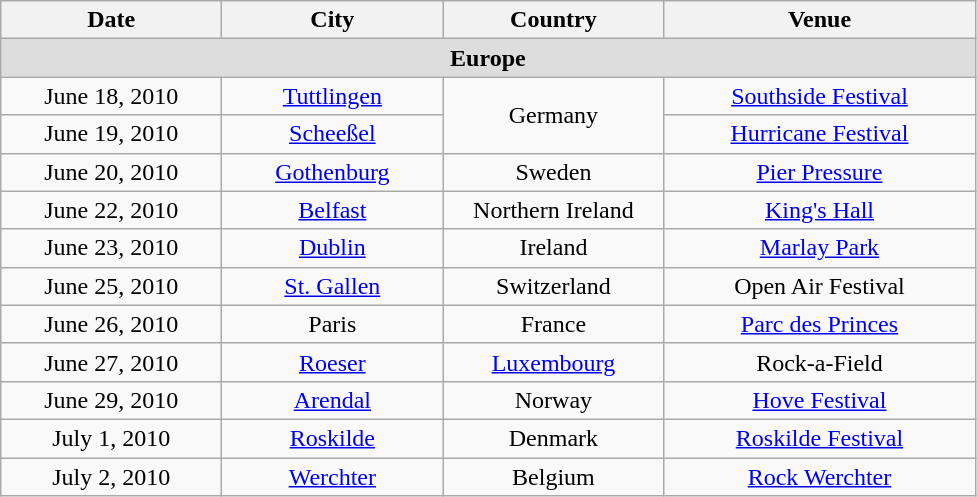<table class="wikitable" style="text-align:center;">
<tr>
<th style="width:140px;">Date</th>
<th style="width:140px;">City</th>
<th style="width:140px;">Country</th>
<th style="width:200px;">Venue</th>
</tr>
<tr style="background:#ddd;">
<td colspan="4"><strong>Europe</strong></td>
</tr>
<tr>
<td>June 18, 2010</td>
<td><a href='#'>Tuttlingen</a></td>
<td rowspan="2">Germany</td>
<td><a href='#'>Southside Festival</a></td>
</tr>
<tr>
<td>June 19, 2010</td>
<td><a href='#'>Scheeßel</a></td>
<td><a href='#'>Hurricane Festival</a></td>
</tr>
<tr>
<td>June 20, 2010</td>
<td><a href='#'>Gothenburg</a></td>
<td>Sweden</td>
<td><a href='#'>Pier Pressure</a></td>
</tr>
<tr>
<td>June 22, 2010</td>
<td><a href='#'>Belfast</a></td>
<td>Northern Ireland</td>
<td><a href='#'>King's Hall</a></td>
</tr>
<tr>
<td>June 23, 2010</td>
<td><a href='#'>Dublin</a></td>
<td>Ireland</td>
<td><a href='#'>Marlay Park</a></td>
</tr>
<tr>
<td>June 25, 2010</td>
<td><a href='#'>St. Gallen</a></td>
<td>Switzerland</td>
<td>Open Air Festival</td>
</tr>
<tr>
<td>June 26, 2010</td>
<td>Paris</td>
<td>France</td>
<td><a href='#'>Parc des Princes</a></td>
</tr>
<tr>
<td>June 27, 2010</td>
<td><a href='#'>Roeser</a></td>
<td><a href='#'>Luxembourg</a></td>
<td>Rock-a-Field</td>
</tr>
<tr>
<td>June 29, 2010</td>
<td><a href='#'>Arendal</a></td>
<td>Norway</td>
<td><a href='#'>Hove Festival</a></td>
</tr>
<tr>
<td>July 1, 2010</td>
<td><a href='#'>Roskilde</a></td>
<td>Denmark</td>
<td><a href='#'>Roskilde Festival</a></td>
</tr>
<tr>
<td>July 2, 2010</td>
<td><a href='#'>Werchter</a></td>
<td>Belgium</td>
<td><a href='#'>Rock Werchter</a></td>
</tr>
</table>
